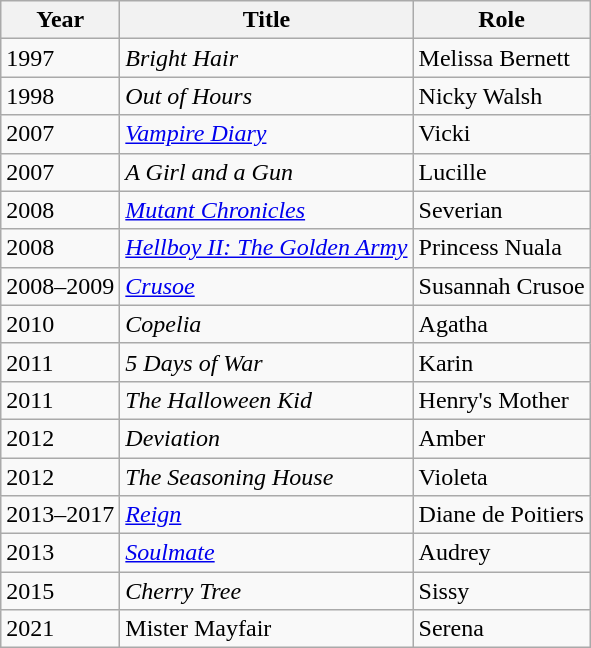<table class="wikitable">
<tr>
<th>Year</th>
<th>Title</th>
<th>Role</th>
</tr>
<tr>
<td>1997</td>
<td><em>Bright Hair</em></td>
<td>Melissa Bernett</td>
</tr>
<tr>
<td>1998</td>
<td><em>Out of Hours</em></td>
<td>Nicky Walsh</td>
</tr>
<tr>
<td>2007</td>
<td><em><a href='#'>Vampire Diary</a></em></td>
<td>Vicki</td>
</tr>
<tr>
<td>2007</td>
<td><em>A Girl and a Gun</em></td>
<td>Lucille</td>
</tr>
<tr>
<td>2008</td>
<td><em><a href='#'>Mutant Chronicles</a></em></td>
<td>Severian</td>
</tr>
<tr>
<td>2008</td>
<td><em><a href='#'>Hellboy II: The Golden Army</a></em></td>
<td>Princess Nuala</td>
</tr>
<tr>
<td>2008–2009</td>
<td><em><a href='#'>Crusoe</a></em></td>
<td>Susannah Crusoe</td>
</tr>
<tr>
<td>2010</td>
<td><em>Copelia</em></td>
<td>Agatha</td>
</tr>
<tr>
<td>2011</td>
<td><em>5 Days of War</em></td>
<td>Karin</td>
</tr>
<tr>
<td>2011</td>
<td><em>The Halloween Kid</em></td>
<td>Henry's Mother</td>
</tr>
<tr>
<td>2012</td>
<td><em>Deviation</em></td>
<td>Amber</td>
</tr>
<tr>
<td>2012</td>
<td><em>The Seasoning House</em></td>
<td>Violeta</td>
</tr>
<tr>
<td>2013–2017</td>
<td><em><a href='#'>Reign</a></em></td>
<td>Diane de Poitiers</td>
</tr>
<tr>
<td>2013</td>
<td><em><a href='#'>Soulmate</a></em></td>
<td>Audrey</td>
</tr>
<tr>
<td>2015</td>
<td><em>Cherry Tree</em></td>
<td>Sissy</td>
</tr>
<tr>
<td>2021</td>
<td>Mister Mayfair</td>
<td>Serena</td>
</tr>
</table>
